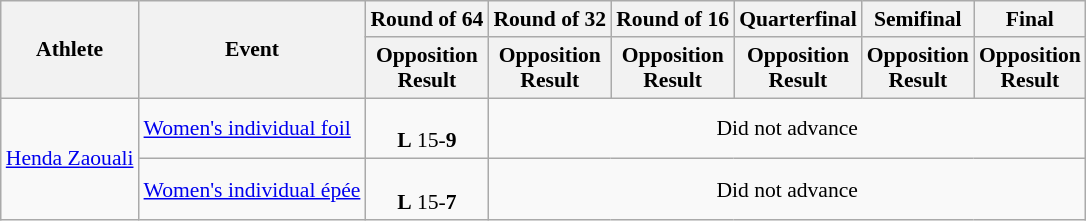<table class=wikitable style=font-size:90%>
<tr>
<th rowspan=2>Athlete</th>
<th rowspan=2>Event</th>
<th>Round of 64</th>
<th>Round of 32</th>
<th>Round of 16</th>
<th>Quarterfinal</th>
<th>Semifinal</th>
<th>Final</th>
</tr>
<tr>
<th>Opposition<br>Result</th>
<th>Opposition<br>Result</th>
<th>Opposition<br>Result</th>
<th>Opposition<br>Result</th>
<th>Opposition<br>Result</th>
<th>Opposition<br>Result</th>
</tr>
<tr>
<td rowspan=2><a href='#'>Henda Zaouali</a></td>
<td><a href='#'>Women's individual foil</a></td>
<td align=center><br><strong>L</strong> 15-<strong>9</strong></td>
<td colspan=5 align=center>Did not advance</td>
</tr>
<tr>
<td><a href='#'>Women's individual épée</a></td>
<td align=center><br><strong>L</strong> 15-<strong>7</strong></td>
<td colspan=5 align=center>Did not advance</td>
</tr>
</table>
